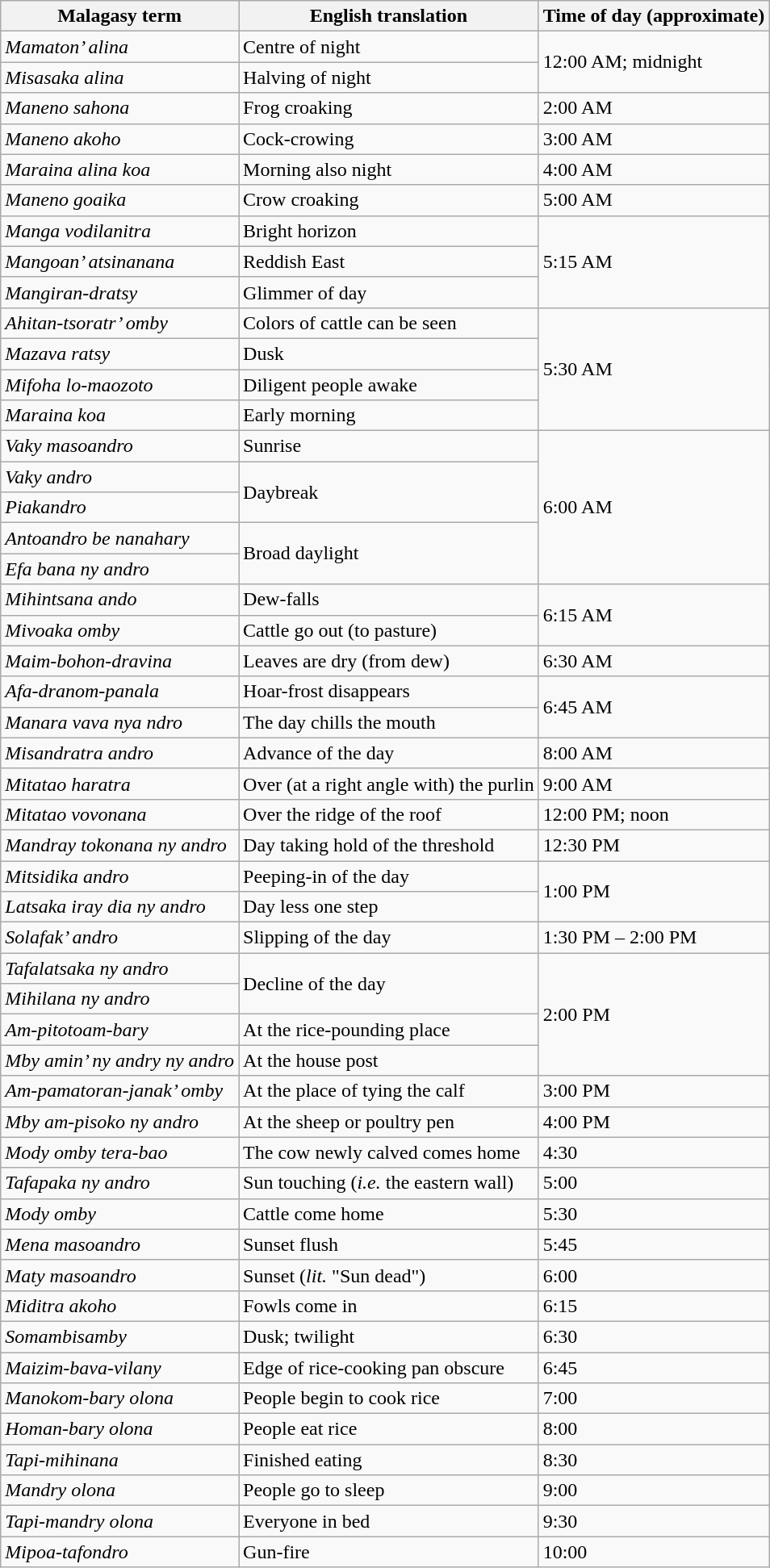<table class="wikitable mw-collapsible">
<tr>
<th>Malagasy term</th>
<th>English translation</th>
<th>Time of day (approximate)</th>
</tr>
<tr>
<td><em>Mamaton’ alina</em></td>
<td>Centre of night</td>
<td rowspan="2">12:00 AM; midnight</td>
</tr>
<tr>
<td><em>Misasaka alina</em></td>
<td>Halving of night</td>
</tr>
<tr>
<td><em>Maneno sahona</em></td>
<td>Frog croaking</td>
<td>2:00 AM</td>
</tr>
<tr>
<td><em>Maneno akoho</em></td>
<td>Cock-crowing</td>
<td>3:00 AM</td>
</tr>
<tr>
<td><em>Maraina alina koa</em></td>
<td>Morning also night</td>
<td>4:00 AM</td>
</tr>
<tr>
<td><em>Maneno goaika</em></td>
<td>Crow croaking</td>
<td>5:00 AM</td>
</tr>
<tr>
<td><em>Manga vodilanitra</em></td>
<td>Bright horizon</td>
<td rowspan="3">5:15 AM</td>
</tr>
<tr>
<td><em>Mangoan’ atsinanana</em></td>
<td>Reddish East</td>
</tr>
<tr>
<td><em>Mangiran-dratsy</em></td>
<td>Glimmer of day</td>
</tr>
<tr>
<td><em>Ahitan-tsoratr’ omby</em></td>
<td>Colors of cattle can be seen</td>
<td rowspan="4">5:30 AM</td>
</tr>
<tr>
<td><em>Mazava ratsy</em></td>
<td>Dusk</td>
</tr>
<tr>
<td><em>Mifoha lo-maozoto</em></td>
<td>Diligent people awake</td>
</tr>
<tr>
<td><em>Maraina koa</em></td>
<td>Early morning</td>
</tr>
<tr>
<td><em>Vaky masoandro</em></td>
<td>Sunrise</td>
<td rowspan="5">6:00 AM</td>
</tr>
<tr>
<td><em>Vaky andro</em></td>
<td rowspan="2">Daybreak</td>
</tr>
<tr>
<td><em>Piakandro</em></td>
</tr>
<tr>
<td><em>Antoandro be nanahary</em></td>
<td rowspan="2">Broad daylight</td>
</tr>
<tr>
<td><em>Efa bana ny andro</em></td>
</tr>
<tr>
<td><em>Mihintsana ando</em></td>
<td>Dew-falls</td>
<td rowspan="2">6:15 AM</td>
</tr>
<tr>
<td><em>Mivoaka omby</em></td>
<td>Cattle go out (to pasture)</td>
</tr>
<tr>
<td><em>Maim-bohon-dravina</em></td>
<td>Leaves are dry (from dew)</td>
<td>6:30 AM</td>
</tr>
<tr>
<td><em>Afa-dranom-panala</em></td>
<td>Hoar-frost disappears</td>
<td rowspan="2">6:45 AM</td>
</tr>
<tr>
<td><em>Manara vava nya ndro</em></td>
<td>The day chills the mouth</td>
</tr>
<tr>
<td><em>Misandratra andro</em></td>
<td>Advance of the day</td>
<td>8:00 AM</td>
</tr>
<tr>
<td><em>Mitatao haratra</em></td>
<td>Over (at a right angle with) the purlin</td>
<td>9:00 AM</td>
</tr>
<tr>
<td><em>Mitatao vovonana</em></td>
<td>Over the ridge of the roof</td>
<td>12:00 PM; noon</td>
</tr>
<tr>
<td><em>Mandray tokonana ny andro</em></td>
<td>Day taking hold of the threshold</td>
<td>12:30 PM</td>
</tr>
<tr>
<td><em>Mitsidika andro</em></td>
<td>Peeping-in of the day</td>
<td rowspan="2">1:00 PM</td>
</tr>
<tr>
<td><em>Latsaka iray dia ny andro</em></td>
<td>Day less one step</td>
</tr>
<tr>
<td rowspan="2"><em>Solafak’ andro</em></td>
<td rowspan="2">Slipping of the day</td>
<td>1:30 PM – 2:00 PM</td>
</tr>
<tr>
<td rowspan="5">2:00 PM</td>
</tr>
<tr>
<td><em>Tafalatsaka ny andro</em></td>
<td rowspan="2">Decline of the day</td>
</tr>
<tr>
<td><em>Mihilana ny andro</em></td>
</tr>
<tr>
<td><em>Am-pitotoam-bary</em></td>
<td>At the rice-pounding place</td>
</tr>
<tr>
<td><em>Mby amin’ ny andry ny andro</em></td>
<td>At the house post</td>
</tr>
<tr>
<td><em>Am-pamatoran-janak’ omby</em></td>
<td>At the place of tying the calf</td>
<td>3:00 PM</td>
</tr>
<tr>
<td><em>Mby am-pisoko ny andro</em></td>
<td>At the sheep or poultry pen</td>
<td>4:00 PM</td>
</tr>
<tr>
<td><em>Mody omby tera-bao</em></td>
<td>The cow newly calved comes home</td>
<td>4:30</td>
</tr>
<tr>
<td><em>Tafapaka ny andro</em></td>
<td>Sun touching (<em>i.e.</em> the eastern wall)</td>
<td>5:00</td>
</tr>
<tr>
<td><em>Mody omby</em></td>
<td>Cattle come home</td>
<td>5:30</td>
</tr>
<tr>
<td><em>Mena masoandro</em></td>
<td>Sunset flush</td>
<td>5:45</td>
</tr>
<tr>
<td><em>Maty masoandro</em></td>
<td>Sunset (<em>lit.</em> "Sun dead")</td>
<td>6:00</td>
</tr>
<tr>
<td><em>Miditra akoho</em></td>
<td>Fowls come in</td>
<td>6:15</td>
</tr>
<tr>
<td><em>Somambisamby</em></td>
<td>Dusk; twilight</td>
<td>6:30</td>
</tr>
<tr>
<td><em>Maizim-bava-vilany</em></td>
<td>Edge of rice-cooking pan obscure</td>
<td>6:45</td>
</tr>
<tr>
<td><em>Manokom-bary olona</em></td>
<td>People begin to cook rice</td>
<td>7:00</td>
</tr>
<tr>
<td><em>Homan-bary olona</em></td>
<td>People eat rice</td>
<td>8:00</td>
</tr>
<tr>
<td><em>Tapi-mihinana</em></td>
<td>Finished eating</td>
<td>8:30</td>
</tr>
<tr>
<td><em>Mandry olona</em></td>
<td>People go to sleep</td>
<td>9:00</td>
</tr>
<tr>
<td><em>Tapi-mandry olona</em></td>
<td>Everyone in bed</td>
<td>9:30</td>
</tr>
<tr>
<td><em>Mipoa-tafondro</em></td>
<td>Gun-fire</td>
<td>10:00</td>
</tr>
</table>
